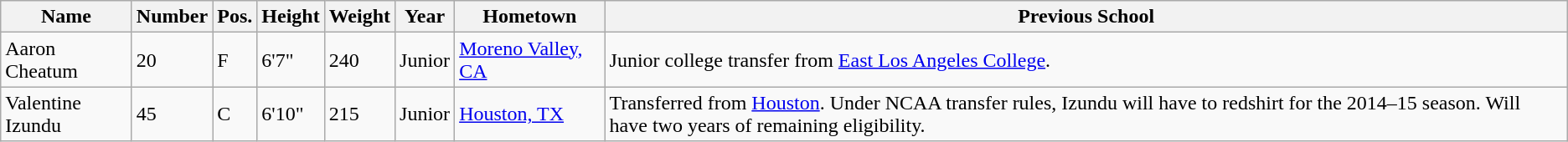<table class="wikitable sortable" border="1">
<tr>
<th>Name</th>
<th>Number</th>
<th>Pos.</th>
<th>Height</th>
<th>Weight</th>
<th>Year</th>
<th>Hometown</th>
<th class="unsortable">Previous School</th>
</tr>
<tr>
<td sortname>Aaron Cheatum</td>
<td>20</td>
<td>F</td>
<td>6'7"</td>
<td>240</td>
<td>Junior</td>
<td><a href='#'>Moreno Valley, CA</a></td>
<td>Junior college transfer from <a href='#'>East Los Angeles College</a>.</td>
</tr>
<tr>
<td sortname>Valentine Izundu</td>
<td>45</td>
<td>C</td>
<td>6'10"</td>
<td>215</td>
<td>Junior</td>
<td><a href='#'>Houston, TX</a></td>
<td>Transferred from <a href='#'>Houston</a>. Under NCAA transfer rules, Izundu will have to redshirt for the 2014–15 season. Will have two years of remaining eligibility.</td>
</tr>
</table>
